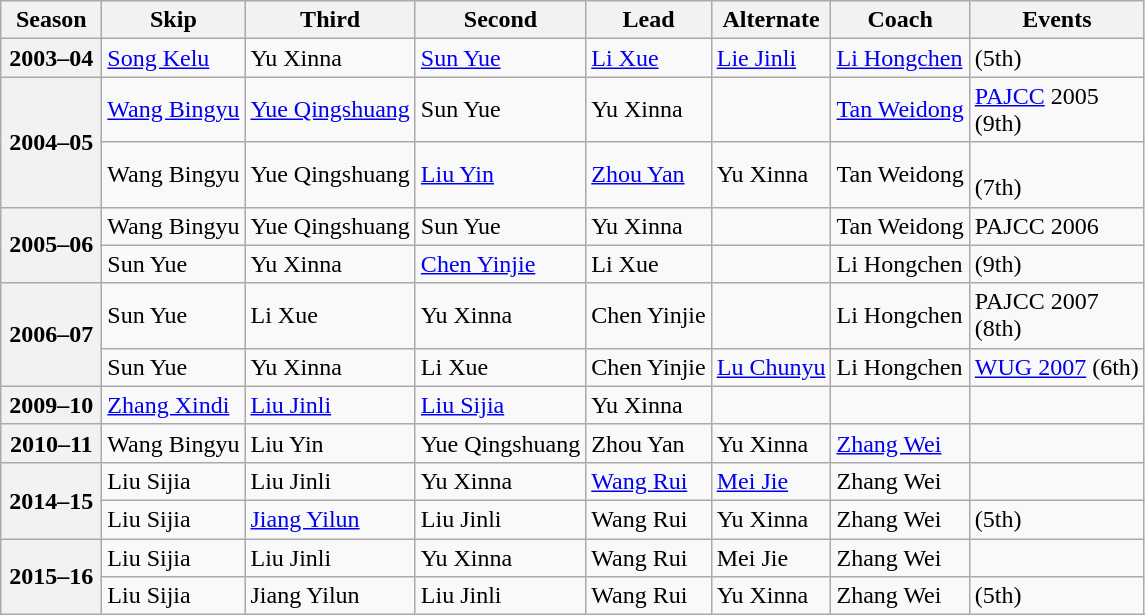<table class="wikitable">
<tr>
<th scope="col" width=60>Season</th>
<th scope="col">Skip</th>
<th scope="col">Third</th>
<th scope="col">Second</th>
<th scope="col">Lead</th>
<th scope="col">Alternate</th>
<th scope="col">Coach</th>
<th scope="col">Events</th>
</tr>
<tr>
<th scope="row">2003–04</th>
<td><a href='#'>Song Kelu</a></td>
<td>Yu Xinna</td>
<td><a href='#'>Sun Yue</a></td>
<td><a href='#'>Li Xue</a></td>
<td><a href='#'>Lie Jinli</a></td>
<td><a href='#'>Li Hongchen</a></td>
<td> (5th)</td>
</tr>
<tr>
<th scope="row" rowspan=2>2004–05</th>
<td><a href='#'>Wang Bingyu</a></td>
<td><a href='#'>Yue Qingshuang</a></td>
<td>Sun Yue</td>
<td>Yu Xinna</td>
<td></td>
<td><a href='#'>Tan Weidong</a></td>
<td><a href='#'>PAJCC</a> 2005 <br> (9th)</td>
</tr>
<tr>
<td>Wang Bingyu</td>
<td>Yue Qingshuang</td>
<td><a href='#'>Liu Yin</a></td>
<td><a href='#'>Zhou Yan</a></td>
<td>Yu Xinna</td>
<td>Tan Weidong</td>
<td> <br> (7th)</td>
</tr>
<tr>
<th scope="row" rowspan=2>2005–06</th>
<td>Wang Bingyu</td>
<td>Yue Qingshuang</td>
<td>Sun Yue</td>
<td>Yu Xinna</td>
<td></td>
<td>Tan Weidong</td>
<td>PAJCC 2006 </td>
</tr>
<tr>
<td>Sun Yue</td>
<td>Yu Xinna</td>
<td><a href='#'>Chen Yinjie</a></td>
<td>Li Xue</td>
<td></td>
<td>Li Hongchen</td>
<td> (9th)</td>
</tr>
<tr>
<th scope="row" rowspan=2>2006–07</th>
<td>Sun Yue</td>
<td>Li Xue</td>
<td>Yu Xinna</td>
<td>Chen Yinjie</td>
<td></td>
<td>Li Hongchen</td>
<td>PAJCC 2007 <br> (8th)</td>
</tr>
<tr>
<td>Sun Yue</td>
<td>Yu Xinna</td>
<td>Li Xue</td>
<td>Chen Yinjie</td>
<td><a href='#'>Lu Chunyu</a></td>
<td>Li Hongchen</td>
<td><a href='#'>WUG 2007</a> (6th)</td>
</tr>
<tr>
<th scope="row">2009–10</th>
<td><a href='#'>Zhang Xindi</a></td>
<td><a href='#'>Liu Jinli</a></td>
<td><a href='#'>Liu Sijia</a></td>
<td>Yu Xinna</td>
<td></td>
<td></td>
<td></td>
</tr>
<tr>
<th scope="row">2010–11</th>
<td>Wang Bingyu</td>
<td>Liu Yin</td>
<td>Yue Qingshuang</td>
<td>Zhou Yan</td>
<td>Yu Xinna</td>
<td><a href='#'>Zhang Wei</a></td>
<td> </td>
</tr>
<tr>
<th scope="row" rowspan=2>2014–15</th>
<td>Liu Sijia</td>
<td>Liu Jinli</td>
<td>Yu Xinna</td>
<td><a href='#'>Wang Rui</a></td>
<td><a href='#'>Mei Jie</a></td>
<td>Zhang Wei</td>
<td> </td>
</tr>
<tr>
<td>Liu Sijia</td>
<td><a href='#'>Jiang Yilun</a></td>
<td>Liu Jinli</td>
<td>Wang Rui</td>
<td>Yu Xinna</td>
<td>Zhang Wei</td>
<td> (5th)</td>
</tr>
<tr>
<th scope="row" rowspan=2>2015–16</th>
<td>Liu Sijia</td>
<td>Liu Jinli</td>
<td>Yu Xinna</td>
<td>Wang Rui</td>
<td>Mei Jie</td>
<td>Zhang Wei</td>
<td> </td>
</tr>
<tr>
<td>Liu Sijia</td>
<td>Jiang Yilun</td>
<td>Liu Jinli</td>
<td>Wang Rui</td>
<td>Yu Xinna</td>
<td>Zhang Wei</td>
<td> (5th)</td>
</tr>
</table>
